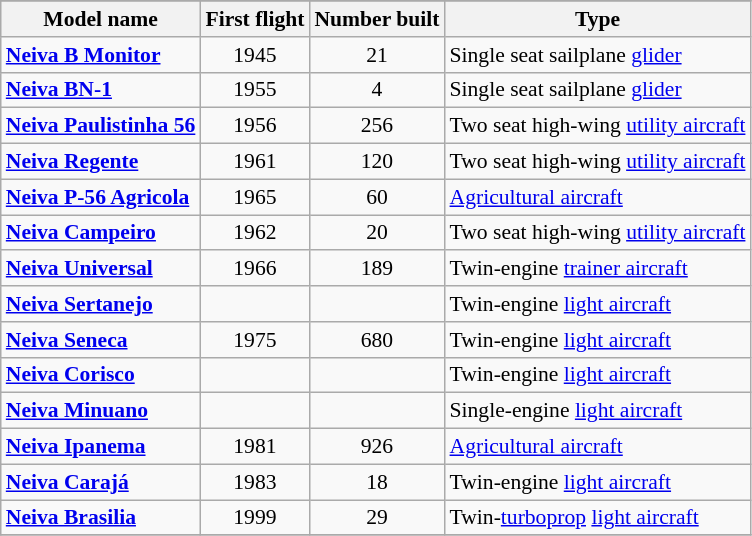<table class="wikitable" align=center style="font-size:90%;">
<tr>
</tr>
<tr style="background:#efefef;">
<th>Model name</th>
<th>First flight</th>
<th>Number built</th>
<th>Type</th>
</tr>
<tr>
<td align=left><strong><a href='#'>Neiva B Monitor</a></strong></td>
<td align=center>1945</td>
<td align=center>21</td>
<td align=left>Single seat sailplane <a href='#'>glider</a></td>
</tr>
<tr>
<td align=left><strong><a href='#'>Neiva BN-1</a></strong></td>
<td align=center>1955</td>
<td align=center>4</td>
<td align=left>Single seat sailplane <a href='#'>glider</a></td>
</tr>
<tr>
<td align=left><strong><a href='#'>Neiva Paulistinha 56</a></strong></td>
<td align=center>1956</td>
<td align=center>256</td>
<td align=left>Two seat high-wing <a href='#'>utility aircraft</a></td>
</tr>
<tr>
<td align=left><strong><a href='#'>Neiva Regente</a></strong></td>
<td align=center>1961</td>
<td align=center>120</td>
<td align=left>Two seat high-wing <a href='#'>utility aircraft</a></td>
</tr>
<tr>
<td align=left><strong><a href='#'>Neiva P-56 Agricola</a></strong></td>
<td align=center>1965</td>
<td align=center>60</td>
<td align=left><a href='#'>Agricultural aircraft</a></td>
</tr>
<tr>
<td align=left><strong><a href='#'>Neiva Campeiro</a></strong></td>
<td align=center>1962</td>
<td align=center>20</td>
<td align=left>Two seat high-wing <a href='#'>utility aircraft</a></td>
</tr>
<tr>
<td align=left><strong><a href='#'>Neiva Universal</a></strong></td>
<td align=center>1966</td>
<td align=center>189</td>
<td align=left>Twin-engine <a href='#'>trainer aircraft</a></td>
</tr>
<tr>
<td align=left><strong><a href='#'>Neiva Sertanejo</a></strong></td>
<td align=center></td>
<td align=center></td>
<td align=left>Twin-engine <a href='#'>light aircraft</a></td>
</tr>
<tr>
<td align=left><strong><a href='#'>Neiva Seneca</a></strong></td>
<td align=center>1975</td>
<td align=center>680</td>
<td align=left>Twin-engine <a href='#'>light aircraft</a></td>
</tr>
<tr>
<td align=left><strong><a href='#'>Neiva Corisco</a></strong></td>
<td align=center></td>
<td align=center></td>
<td align=left>Twin-engine <a href='#'>light aircraft</a></td>
</tr>
<tr>
<td align=left><strong><a href='#'>Neiva Minuano</a></strong></td>
<td align=center></td>
<td align=center></td>
<td align=left>Single-engine <a href='#'>light aircraft</a></td>
</tr>
<tr>
<td align=left><strong><a href='#'>Neiva Ipanema</a></strong></td>
<td align=center>1981</td>
<td align=center>926</td>
<td align=left><a href='#'>Agricultural aircraft</a></td>
</tr>
<tr>
<td align=left><strong><a href='#'>Neiva Carajá</a></strong></td>
<td align=center>1983</td>
<td align=center>18</td>
<td align=left>Twin-engine <a href='#'>light aircraft</a></td>
</tr>
<tr>
<td align=left><strong><a href='#'>Neiva Brasilia</a></strong></td>
<td align=center>1999</td>
<td align=center>29</td>
<td align=left>Twin-<a href='#'>turboprop</a> <a href='#'>light aircraft</a></td>
</tr>
<tr>
</tr>
</table>
